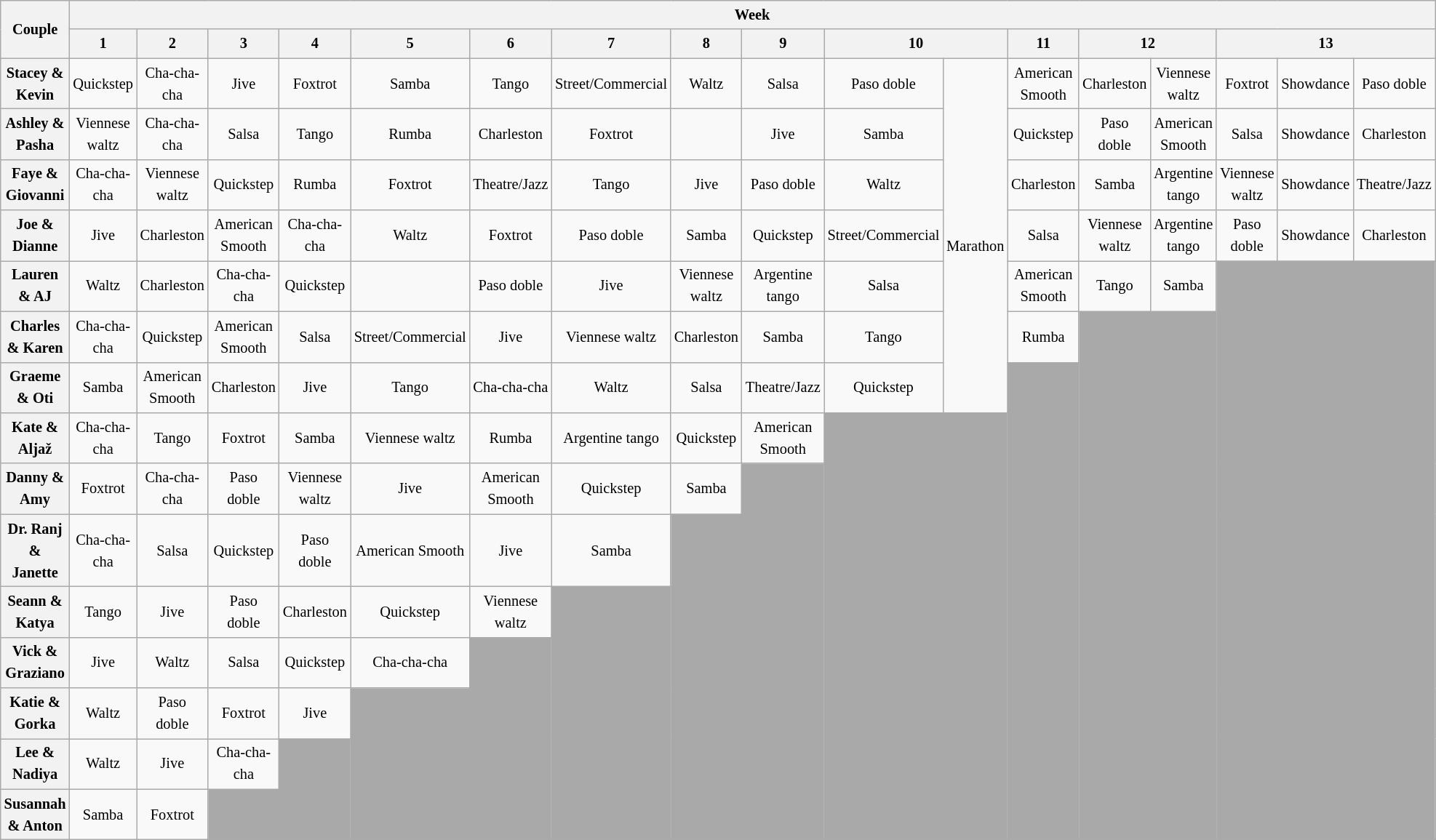<table class="wikitable unsortable" style="text-align:center; font-size:85%; line-height:20px">
<tr>
<th rowspan="2">Couple</th>
<th colspan="17">Week</th>
</tr>
<tr>
<th scope="col">1</th>
<th scope="col">2</th>
<th scope="col">3</th>
<th scope="col">4</th>
<th scope="col">5</th>
<th scope="col">6</th>
<th scope="col">7</th>
<th scope="col">8</th>
<th scope="col">9</th>
<th scope="col" colspan="2">10</th>
<th scope="col">11</th>
<th scope="col" colspan="2">12</th>
<th scope="col" colspan="3">13</th>
</tr>
<tr>
<th scope="row">Stacey & Kevin</th>
<td>Quickstep</td>
<td>Cha-cha-cha</td>
<td>Jive</td>
<td>Foxtrot</td>
<td>Samba</td>
<td>Tango</td>
<td>Street/Commercial</td>
<td>Waltz</td>
<td>Salsa</td>
<td>Paso doble</td>
<td rowspan="7"><br>Marathon</td>
<td>American Smooth</td>
<td>Charleston</td>
<td>Viennese waltz</td>
<td>Foxtrot</td>
<td>Showdance</td>
<td>Paso doble</td>
</tr>
<tr>
<th scope="row">Ashley & Pasha</th>
<td>Viennese waltz</td>
<td>Cha-cha-cha</td>
<td>Salsa</td>
<td>Tango</td>
<td>Rumba</td>
<td>Charleston</td>
<td>Foxtrot</td>
<td></td>
<td>Jive</td>
<td>Samba</td>
<td>Quickstep</td>
<td>Paso doble</td>
<td>American Smooth</td>
<td>Salsa</td>
<td>Showdance</td>
<td>Charleston</td>
</tr>
<tr>
<th scope="row">Faye & Giovanni</th>
<td>Cha-cha-cha</td>
<td>Viennese waltz</td>
<td>Quickstep</td>
<td>Rumba</td>
<td>Foxtrot</td>
<td>Theatre/Jazz</td>
<td>Tango</td>
<td>Jive</td>
<td>Paso doble</td>
<td>Waltz</td>
<td>Charleston</td>
<td>Samba</td>
<td>Argentine tango</td>
<td>Viennese waltz</td>
<td>Showdance</td>
<td>Theatre/Jazz</td>
</tr>
<tr>
<th scope="row">Joe & Dianne</th>
<td>Jive</td>
<td>Charleston</td>
<td>American Smooth</td>
<td>Cha-cha-cha</td>
<td>Waltz</td>
<td>Foxtrot</td>
<td>Paso doble</td>
<td>Samba</td>
<td>Quickstep</td>
<td>Street/Commercial</td>
<td>Salsa</td>
<td>Viennese waltz</td>
<td>Argentine tango</td>
<td>Paso doble</td>
<td>Showdance</td>
<td>Charleston</td>
</tr>
<tr>
<th scope="row">Lauren & AJ</th>
<td>Waltz</td>
<td>Charleston</td>
<td>Cha-cha-cha</td>
<td>Quickstep</td>
<td></td>
<td>Paso doble</td>
<td>Jive</td>
<td>Viennese waltz</td>
<td>Argentine tango</td>
<td>Salsa</td>
<td>American Smooth</td>
<td>Tango</td>
<td>Samba</td>
<td colspan="3" rowspan="11" bgcolor="darkgray"></td>
</tr>
<tr>
<th scope="row">Charles & Karen</th>
<td>Cha-cha-cha</td>
<td>Quickstep</td>
<td>American Smooth</td>
<td>Salsa</td>
<td>Street/Commercial</td>
<td>Jive</td>
<td>Viennese waltz</td>
<td>Charleston</td>
<td>Samba</td>
<td>Tango</td>
<td>Rumba</td>
<td colspan="2" rowspan="10" bgcolor="darkgray"></td>
</tr>
<tr>
<th scope="row">Graeme & Oti</th>
<td>Samba</td>
<td>American Smooth</td>
<td>Charleston</td>
<td>Jive</td>
<td>Tango</td>
<td>Cha-cha-cha</td>
<td>Waltz</td>
<td>Salsa</td>
<td>Theatre/Jazz</td>
<td>Quickstep</td>
<td rowspan="9" bgcolor="darkgray"></td>
</tr>
<tr>
<th scope="row">Kate & Aljaž</th>
<td>Cha-cha-cha</td>
<td>Tango</td>
<td>Foxtrot</td>
<td>Samba</td>
<td>Viennese waltz</td>
<td>Rumba</td>
<td>Argentine tango</td>
<td>Quickstep</td>
<td>American Smooth</td>
<td colspan="2" rowspan="8" bgcolor="darkgray"></td>
</tr>
<tr>
<th scope="row">Danny & Amy</th>
<td>Foxtrot</td>
<td>Cha-cha-cha</td>
<td>Paso doble</td>
<td>Viennese waltz</td>
<td>Jive</td>
<td>American Smooth</td>
<td>Quickstep</td>
<td>Samba</td>
<td rowspan="7" bgcolor="darkgray"></td>
</tr>
<tr>
<th scope="row">Dr. Ranj & Janette</th>
<td>Cha-cha-cha</td>
<td>Salsa</td>
<td>Quickstep</td>
<td>Paso doble</td>
<td>American Smooth</td>
<td>Jive</td>
<td>Samba</td>
<td rowspan="6" bgcolor="darkgray"></td>
</tr>
<tr>
<th scope="row">Seann & Katya</th>
<td>Tango</td>
<td>Jive</td>
<td>Paso doble</td>
<td>Charleston</td>
<td>Quickstep</td>
<td>Viennese waltz</td>
<td rowspan="5" bgcolor="darkgray"></td>
</tr>
<tr>
<th scope="row">Vick & Graziano</th>
<td>Jive</td>
<td>Waltz</td>
<td>Salsa</td>
<td>Quickstep</td>
<td>Cha-cha-cha</td>
<td rowspan="4" bgcolor="darkgray"></td>
</tr>
<tr>
<th scope="row">Katie & Gorka</th>
<td>Waltz</td>
<td>Paso doble</td>
<td>Foxtrot</td>
<td>Jive</td>
<td rowspan="3" bgcolor="darkgray"></td>
</tr>
<tr>
<th scope="row">Lee & Nadiya</th>
<td>Waltz</td>
<td>Jive</td>
<td>Cha-cha-cha</td>
<td rowspan="2" bgcolor="darkgray"></td>
</tr>
<tr>
<th scope="row">Susannah & Anton</th>
<td>Samba</td>
<td>Foxtrot</td>
<td bgcolor="darkgray"></td>
</tr>
</table>
